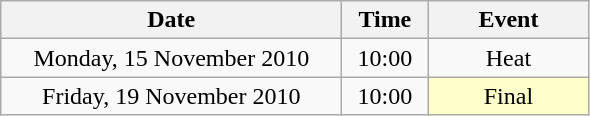<table class = "wikitable" style="text-align:center;">
<tr>
<th width=220>Date</th>
<th width=50>Time</th>
<th width=100>Event</th>
</tr>
<tr>
<td>Monday, 15 November 2010</td>
<td>10:00</td>
<td>Heat</td>
</tr>
<tr>
<td>Friday, 19 November 2010</td>
<td>10:00</td>
<td bgcolor=ffffcc>Final</td>
</tr>
</table>
